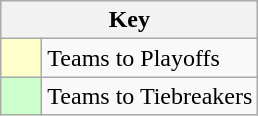<table class="wikitable" style="text-align: center;">
<tr>
<th colspan=2>Key</th>
</tr>
<tr>
<td style="background:#ffc; width:20px;"></td>
<td align=left>Teams to Playoffs</td>
</tr>
<tr>
<td style="background:#ccffcc; width:20px;"></td>
<td align=left>Teams to Tiebreakers</td>
</tr>
</table>
